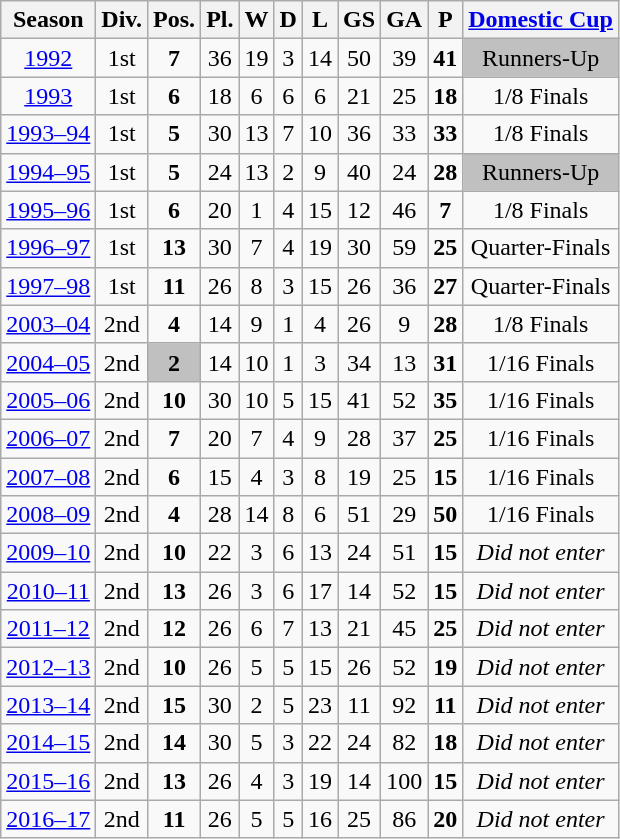<table class="wikitable">
<tr>
<th>Season</th>
<th>Div.</th>
<th>Pos.</th>
<th>Pl.</th>
<th>W</th>
<th>D</th>
<th>L</th>
<th>GS</th>
<th>GA</th>
<th>P</th>
<th><a href='#'>Domestic Cup</a></th>
</tr>
<tr>
<td align=center><a href='#'>1992</a></td>
<td align=center>1st</td>
<td align=center><strong>7</strong></td>
<td align=center>36</td>
<td align=center>19</td>
<td align=center>3</td>
<td align=center>14</td>
<td align=center>50</td>
<td align=center>39</td>
<td align=center><strong>41</strong></td>
<td align=center bgcolor=silver>Runners-Up</td>
</tr>
<tr>
<td align=center><a href='#'>1993</a></td>
<td align=center>1st</td>
<td align=center><strong>6</strong></td>
<td align=center>18</td>
<td align=center>6</td>
<td align=center>6</td>
<td align=center>6</td>
<td align=center>21</td>
<td align=center>25</td>
<td align=center><strong>18</strong></td>
<td align=center>1/8 Finals</td>
</tr>
<tr>
<td align=center><a href='#'>1993–94</a></td>
<td align=center>1st</td>
<td align=center><strong>5</strong></td>
<td align=center>30</td>
<td align=center>13</td>
<td align=center>7</td>
<td align=center>10</td>
<td align=center>36</td>
<td align=center>33</td>
<td align=center><strong>33</strong></td>
<td align=center>1/8 Finals</td>
</tr>
<tr>
<td align=center><a href='#'>1994–95</a></td>
<td align=center>1st</td>
<td align=center><strong>5</strong></td>
<td align=center>24</td>
<td align=center>13</td>
<td align=center>2</td>
<td align=center>9</td>
<td align=center>40</td>
<td align=center>24</td>
<td align=center><strong>28</strong></td>
<td align=center bgcolor=silver>Runners-Up</td>
</tr>
<tr>
<td align=center><a href='#'>1995–96</a></td>
<td align=center>1st</td>
<td align=center><strong>6</strong></td>
<td align=center>20</td>
<td align=center>1</td>
<td align=center>4</td>
<td align=center>15</td>
<td align=center>12</td>
<td align=center>46</td>
<td align=center><strong>7</strong></td>
<td align=center>1/8 Finals</td>
</tr>
<tr>
<td align=center><a href='#'>1996–97</a></td>
<td align=center>1st</td>
<td align=center><strong>13</strong></td>
<td align=center>30</td>
<td align=center>7</td>
<td align=center>4</td>
<td align=center>19</td>
<td align=center>30</td>
<td align=center>59</td>
<td align=center><strong>25</strong></td>
<td align=center>Quarter-Finals</td>
</tr>
<tr>
<td align=center><a href='#'>1997–98</a></td>
<td align=center>1st</td>
<td align=center><strong>11</strong></td>
<td align=center>26</td>
<td align=center>8</td>
<td align=center>3</td>
<td align=center>15</td>
<td align=center>26</td>
<td align=center>36</td>
<td align=center><strong>27</strong></td>
<td align=center>Quarter-Finals</td>
</tr>
<tr>
<td align=center><a href='#'>2003–04</a></td>
<td align=center>2nd</td>
<td align=center><strong>4</strong></td>
<td align=center>14</td>
<td align=center>9</td>
<td align=center>1</td>
<td align=center>4</td>
<td align=center>26</td>
<td align=center>9</td>
<td align=center><strong>28</strong></td>
<td align=center>1/8 Finals</td>
</tr>
<tr>
<td align=center><a href='#'>2004–05</a></td>
<td align=center>2nd</td>
<td align=center bgcolor=silver><strong>2</strong></td>
<td align=center>14</td>
<td align=center>10</td>
<td align=center>1</td>
<td align=center>3</td>
<td align=center>34</td>
<td align=center>13</td>
<td align=center><strong>31</strong></td>
<td align=center>1/16 Finals</td>
</tr>
<tr>
<td align=center><a href='#'>2005–06</a></td>
<td align=center>2nd</td>
<td align=center><strong>10</strong></td>
<td align=center>30</td>
<td align=center>10</td>
<td align=center>5</td>
<td align=center>15</td>
<td align=center>41</td>
<td align=center>52</td>
<td align=center><strong>35</strong></td>
<td align=center>1/16 Finals</td>
</tr>
<tr>
<td align=center><a href='#'>2006–07</a></td>
<td align=center>2nd</td>
<td align=center><strong>7</strong></td>
<td align=center>20</td>
<td align=center>7</td>
<td align=center>4</td>
<td align=center>9</td>
<td align=center>28</td>
<td align=center>37</td>
<td align=center><strong>25</strong></td>
<td align=center>1/16 Finals</td>
</tr>
<tr>
<td align=center><a href='#'>2007–08</a></td>
<td align=center>2nd</td>
<td align=center><strong>6</strong></td>
<td align=center>15</td>
<td align=center>4</td>
<td align=center>3</td>
<td align=center>8</td>
<td align=center>19</td>
<td align=center>25</td>
<td align=center><strong>15</strong></td>
<td align=center>1/16 Finals</td>
</tr>
<tr>
<td align=center><a href='#'>2008–09</a></td>
<td align=center>2nd</td>
<td align=center><strong>4</strong></td>
<td align=center>28</td>
<td align=center>14</td>
<td align=center>8</td>
<td align=center>6</td>
<td align=center>51</td>
<td align=center>29</td>
<td align=center><strong>50</strong></td>
<td align=center>1/16 Finals</td>
</tr>
<tr>
<td align=center><a href='#'>2009–10</a></td>
<td align=center>2nd</td>
<td align=center><strong>10</strong></td>
<td align=center>22</td>
<td align=center>3</td>
<td align=center>6</td>
<td align=center>13</td>
<td align=center>24</td>
<td align=center>51</td>
<td align=center><strong>15</strong></td>
<td align=center><em>Did not enter</em></td>
</tr>
<tr>
<td align=center><a href='#'>2010–11</a></td>
<td align=center>2nd</td>
<td align=center><strong>13</strong></td>
<td align=center>26</td>
<td align=center>3</td>
<td align=center>6</td>
<td align=center>17</td>
<td align=center>14</td>
<td align=center>52</td>
<td align=center><strong>15</strong></td>
<td align=center><em>Did not enter</em></td>
</tr>
<tr>
<td align=center><a href='#'>2011–12</a></td>
<td align=center>2nd</td>
<td align=center><strong>12</strong></td>
<td align=center>26</td>
<td align=center>6</td>
<td align=center>7</td>
<td align=center>13</td>
<td align=center>21</td>
<td align=center>45</td>
<td align=center><strong>25</strong></td>
<td align=center><em>Did not enter</em></td>
</tr>
<tr>
<td align=center><a href='#'>2012–13</a></td>
<td align=center>2nd</td>
<td align=center><strong>10</strong></td>
<td align=center>26</td>
<td align=center>5</td>
<td align=center>5</td>
<td align=center>15</td>
<td align=center>26</td>
<td align=center>52</td>
<td align=center><strong>19</strong></td>
<td align=center><em>Did not enter</em></td>
</tr>
<tr>
<td align=center><a href='#'>2013–14</a></td>
<td align=center>2nd</td>
<td align=center><strong>15</strong></td>
<td align=center>30</td>
<td align=center>2</td>
<td align=center>5</td>
<td align=center>23</td>
<td align=center>11</td>
<td align=center>92</td>
<td align=center><strong>11</strong></td>
<td align=center><em>Did not enter</em></td>
</tr>
<tr>
<td align=center><a href='#'>2014–15</a></td>
<td align=center>2nd</td>
<td align=center><strong>14</strong></td>
<td align=center>30</td>
<td align=center>5</td>
<td align=center>3</td>
<td align=center>22</td>
<td align=center>24</td>
<td align=center>82</td>
<td align=center><strong>18</strong></td>
<td align=center><em>Did not enter</em></td>
</tr>
<tr>
<td align=center><a href='#'>2015–16</a></td>
<td align=center>2nd</td>
<td align=center><strong>13</strong></td>
<td align=center>26</td>
<td align=center>4</td>
<td align=center>3</td>
<td align=center>19</td>
<td align=center>14</td>
<td align=center>100</td>
<td align=center><strong>15</strong></td>
<td align=center><em>Did not enter</em></td>
</tr>
<tr>
<td align=center><a href='#'>2016–17</a></td>
<td align=center>2nd</td>
<td align=center><strong>11</strong></td>
<td align=center>26</td>
<td align=center>5</td>
<td align=center>5</td>
<td align=center>16</td>
<td align=center>25</td>
<td align=center>86</td>
<td align=center><strong>20</strong></td>
<td align=center><em>Did not enter</em></td>
</tr>
</table>
